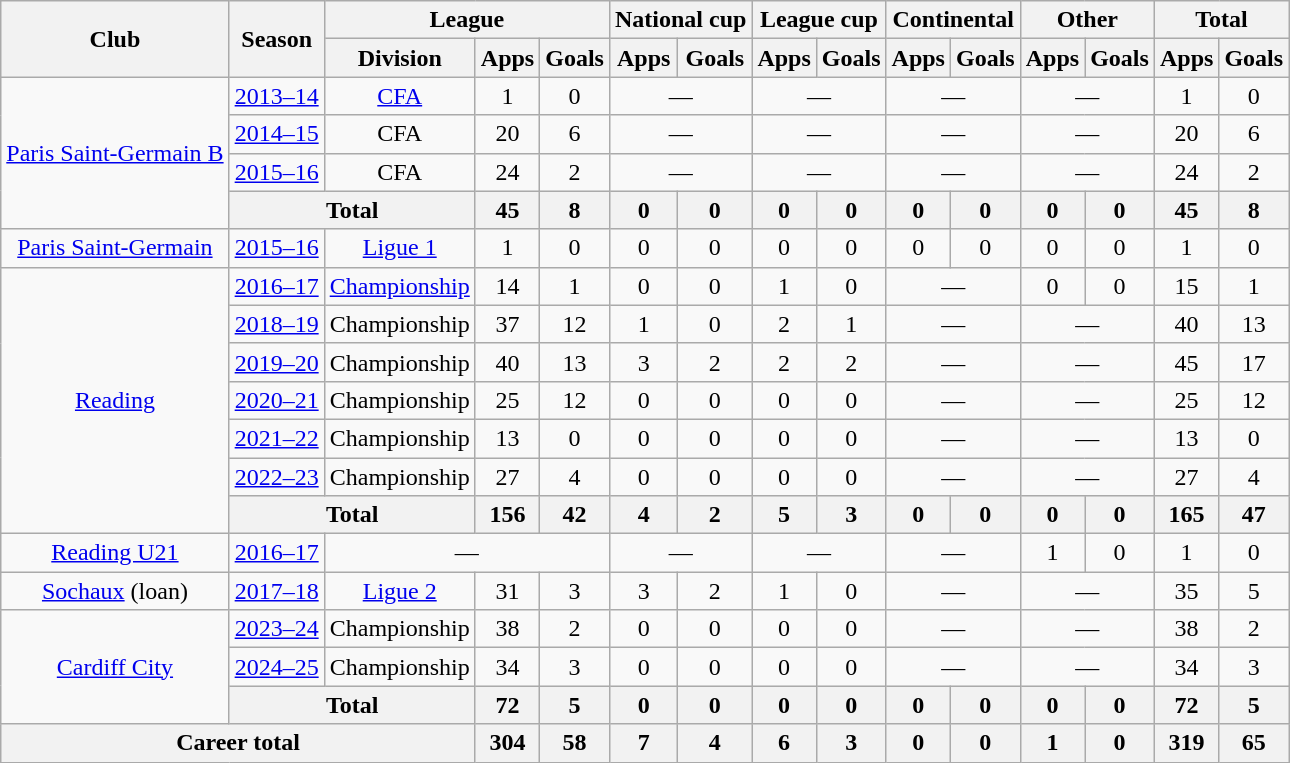<table class="wikitable" style="text-align: center;">
<tr>
<th rowspan="2">Club</th>
<th rowspan="2">Season</th>
<th colspan="3">League</th>
<th colspan="2">National cup</th>
<th colspan="2">League cup</th>
<th colspan="2">Continental</th>
<th colspan="2">Other</th>
<th colspan="2">Total</th>
</tr>
<tr>
<th>Division</th>
<th>Apps</th>
<th>Goals</th>
<th>Apps</th>
<th>Goals</th>
<th>Apps</th>
<th>Goals</th>
<th>Apps</th>
<th>Goals</th>
<th>Apps</th>
<th>Goals</th>
<th>Apps</th>
<th>Goals</th>
</tr>
<tr>
<td rowspan="4"><a href='#'>Paris Saint-Germain B</a></td>
<td><a href='#'>2013–14</a></td>
<td><a href='#'>CFA</a></td>
<td>1</td>
<td>0</td>
<td colspan="2">—</td>
<td colspan="2">—</td>
<td colspan="2">—</td>
<td colspan="2">—</td>
<td>1</td>
<td>0</td>
</tr>
<tr>
<td><a href='#'>2014–15</a></td>
<td>CFA</td>
<td>20</td>
<td>6</td>
<td colspan="2">—</td>
<td colspan="2">—</td>
<td colspan="2">—</td>
<td colspan="2">—</td>
<td>20</td>
<td>6</td>
</tr>
<tr>
<td><a href='#'>2015–16</a></td>
<td>CFA</td>
<td>24</td>
<td>2</td>
<td colspan="2">—</td>
<td colspan="2">—</td>
<td colspan="2">—</td>
<td colspan="2">—</td>
<td>24</td>
<td>2</td>
</tr>
<tr>
<th colspan="2">Total</th>
<th>45</th>
<th>8</th>
<th>0</th>
<th>0</th>
<th>0</th>
<th>0</th>
<th>0</th>
<th>0</th>
<th>0</th>
<th>0</th>
<th>45</th>
<th>8</th>
</tr>
<tr>
<td><a href='#'>Paris Saint-Germain</a></td>
<td><a href='#'>2015–16</a></td>
<td><a href='#'>Ligue 1</a></td>
<td>1</td>
<td>0</td>
<td>0</td>
<td>0</td>
<td>0</td>
<td>0</td>
<td>0</td>
<td>0</td>
<td>0</td>
<td>0</td>
<td>1</td>
<td>0</td>
</tr>
<tr>
<td rowspan="7"><a href='#'>Reading</a></td>
<td><a href='#'>2016–17</a></td>
<td><a href='#'>Championship</a></td>
<td>14</td>
<td>1</td>
<td>0</td>
<td>0</td>
<td>1</td>
<td>0</td>
<td colspan="2">—</td>
<td>0</td>
<td>0</td>
<td>15</td>
<td>1</td>
</tr>
<tr>
<td><a href='#'>2018–19</a></td>
<td>Championship</td>
<td>37</td>
<td>12</td>
<td>1</td>
<td>0</td>
<td>2</td>
<td>1</td>
<td colspan="2">—</td>
<td colspan="2">—</td>
<td>40</td>
<td>13</td>
</tr>
<tr>
<td><a href='#'>2019–20</a></td>
<td>Championship</td>
<td>40</td>
<td>13</td>
<td>3</td>
<td>2</td>
<td>2</td>
<td>2</td>
<td colspan="2">—</td>
<td colspan="2">—</td>
<td>45</td>
<td>17</td>
</tr>
<tr>
<td><a href='#'>2020–21</a></td>
<td>Championship</td>
<td>25</td>
<td>12</td>
<td>0</td>
<td>0</td>
<td>0</td>
<td>0</td>
<td colspan="2">—</td>
<td colspan="2">—</td>
<td>25</td>
<td>12</td>
</tr>
<tr>
<td><a href='#'>2021–22</a></td>
<td>Championship</td>
<td>13</td>
<td>0</td>
<td>0</td>
<td>0</td>
<td>0</td>
<td>0</td>
<td colspan="2">—</td>
<td colspan="2">—</td>
<td>13</td>
<td>0</td>
</tr>
<tr>
<td><a href='#'>2022–23</a></td>
<td>Championship</td>
<td>27</td>
<td>4</td>
<td>0</td>
<td>0</td>
<td>0</td>
<td>0</td>
<td colspan="2">—</td>
<td colspan="2">—</td>
<td>27</td>
<td>4</td>
</tr>
<tr>
<th colspan="2">Total</th>
<th>156</th>
<th>42</th>
<th>4</th>
<th>2</th>
<th>5</th>
<th>3</th>
<th>0</th>
<th>0</th>
<th>0</th>
<th>0</th>
<th>165</th>
<th>47</th>
</tr>
<tr>
<td><a href='#'>Reading U21</a></td>
<td><a href='#'>2016–17</a></td>
<td colspan="3">—</td>
<td colspan="2">—</td>
<td colspan="2">—</td>
<td colspan="2">—</td>
<td>1</td>
<td>0</td>
<td>1</td>
<td>0</td>
</tr>
<tr>
<td><a href='#'>Sochaux</a> (loan)</td>
<td><a href='#'>2017–18</a></td>
<td><a href='#'>Ligue 2</a></td>
<td>31</td>
<td>3</td>
<td>3</td>
<td>2</td>
<td>1</td>
<td>0</td>
<td colspan="2">—</td>
<td colspan="2">—</td>
<td>35</td>
<td>5</td>
</tr>
<tr>
<td rowspan="3"><a href='#'>Cardiff City</a></td>
<td><a href='#'>2023–24</a></td>
<td>Championship</td>
<td>38</td>
<td>2</td>
<td>0</td>
<td>0</td>
<td>0</td>
<td>0</td>
<td colspan="2">—</td>
<td colspan="2">—</td>
<td>38</td>
<td>2</td>
</tr>
<tr>
<td><a href='#'>2024–25</a></td>
<td>Championship</td>
<td>34</td>
<td>3</td>
<td>0</td>
<td>0</td>
<td>0</td>
<td>0</td>
<td colspan="2">—</td>
<td colspan="2">—</td>
<td>34</td>
<td>3</td>
</tr>
<tr>
<th colspan="2">Total</th>
<th>72</th>
<th>5</th>
<th>0</th>
<th>0</th>
<th>0</th>
<th>0</th>
<th>0</th>
<th>0</th>
<th>0</th>
<th>0</th>
<th>72</th>
<th>5</th>
</tr>
<tr>
<th colspan="3">Career total</th>
<th>304</th>
<th>58</th>
<th>7</th>
<th>4</th>
<th>6</th>
<th>3</th>
<th>0</th>
<th>0</th>
<th>1</th>
<th>0</th>
<th>319</th>
<th>65</th>
</tr>
</table>
